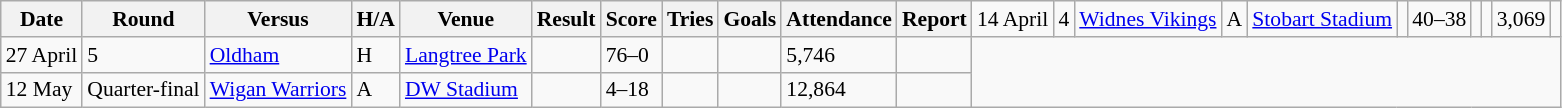<table class="wikitable defaultleft col2center col4center col7center col10right" style="font-size:90%;">
<tr>
<th>Date</th>
<th>Round</th>
<th>Versus</th>
<th>H/A</th>
<th>Venue</th>
<th>Result</th>
<th>Score</th>
<th>Tries</th>
<th>Goals</th>
<th>Attendance</th>
<th>Report</th>
<td>14 April</td>
<td>4</td>
<td> <a href='#'>Widnes Vikings</a></td>
<td>A</td>
<td><a href='#'>Stobart Stadium</a></td>
<td></td>
<td>40–38</td>
<td></td>
<td></td>
<td>3,069</td>
<td></td>
</tr>
<tr>
<td>27 April</td>
<td>5</td>
<td> <a href='#'>Oldham</a></td>
<td>H</td>
<td><a href='#'>Langtree Park</a></td>
<td></td>
<td>76–0</td>
<td></td>
<td></td>
<td>5,746</td>
<td></td>
</tr>
<tr>
<td>12 May</td>
<td>Quarter-final</td>
<td> <a href='#'>Wigan Warriors</a></td>
<td>A</td>
<td><a href='#'>DW Stadium</a></td>
<td></td>
<td>4–18</td>
<td></td>
<td></td>
<td>12,864</td>
<td></td>
</tr>
</table>
